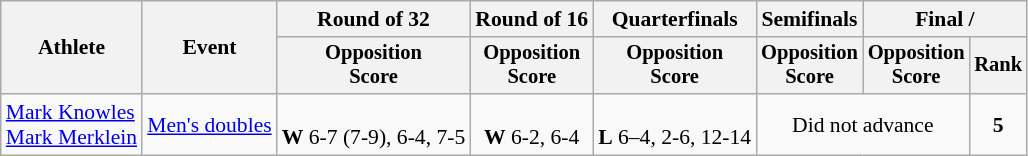<table class=wikitable style="font-size:90%">
<tr>
<th rowspan="2">Athlete</th>
<th rowspan="2">Event</th>
<th>Round of 32</th>
<th>Round of 16</th>
<th>Quarterfinals</th>
<th>Semifinals</th>
<th colspan="2">Final / </th>
</tr>
<tr style="font-size:95%">
<th>Opposition<br>Score</th>
<th>Opposition<br>Score</th>
<th>Opposition<br>Score</th>
<th>Opposition<br>Score</th>
<th>Opposition<br>Score</th>
<th>Rank</th>
</tr>
<tr align=center>
<td align=left><a href='#'>Mark Knowles</a><br><a href='#'>Mark Merklein</a></td>
<td align=left><a href='#'>Men's doubles</a></td>
<td><br><strong>W</strong> 6-7 (7-9), 6-4, 7-5</td>
<td><br><strong>W</strong> 6-2, 6-4</td>
<td><br><strong>L</strong> 6–4, 2-6, 12-14</td>
<td colspan=2>Did not advance</td>
<td><strong>5</strong></td>
</tr>
</table>
